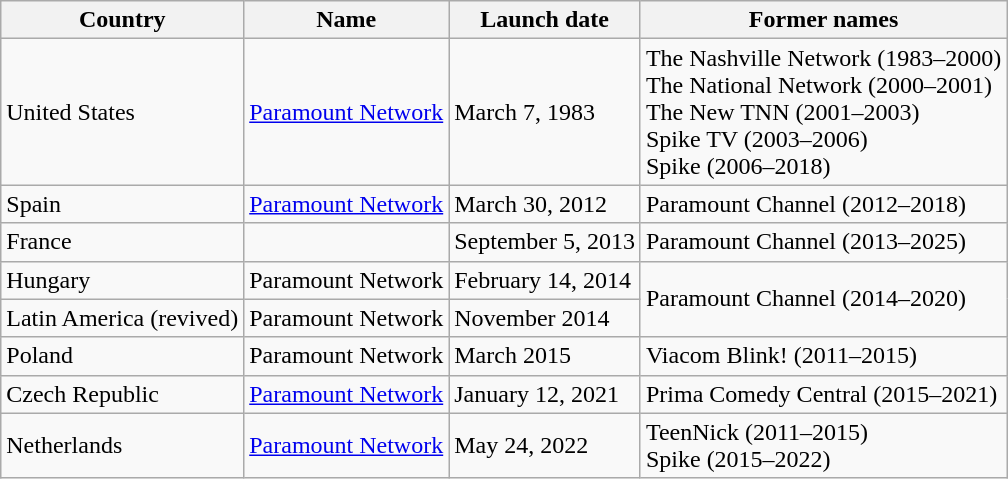<table class="wikitable sortable">
<tr>
<th>Country</th>
<th>Name</th>
<th>Launch date</th>
<th>Former names</th>
</tr>
<tr>
<td>United States</td>
<td><a href='#'>Paramount Network</a></td>
<td>March 7, 1983</td>
<td>The Nashville Network (1983–2000)<br>The National Network (2000–2001)<br>The New TNN (2001–2003)<br>Spike TV (2003–2006)<br>Spike (2006–2018)</td>
</tr>
<tr>
<td>Spain</td>
<td><a href='#'>Paramount Network</a></td>
<td>March 30, 2012</td>
<td>Paramount Channel (2012–2018)</td>
</tr>
<tr>
<td>France</td>
<td></td>
<td>September 5, 2013</td>
<td>Paramount Channel (2013–2025)</td>
</tr>
<tr>
<td>Hungary</td>
<td>Paramount Network</td>
<td>February 14, 2014</td>
<td rowspan="2">Paramount Channel (2014–2020)</td>
</tr>
<tr>
<td>Latin America (revived)</td>
<td>Paramount Network</td>
<td>November 2014</td>
</tr>
<tr>
<td>Poland</td>
<td>Paramount Network</td>
<td>March 2015</td>
<td>Viacom Blink! (2011–2015)</td>
</tr>
<tr>
<td>Czech Republic</td>
<td><a href='#'>Paramount Network</a></td>
<td>January 12, 2021</td>
<td>Prima Comedy Central (2015–2021)</td>
</tr>
<tr>
<td>Netherlands</td>
<td><a href='#'>Paramount Network</a></td>
<td>May 24, 2022</td>
<td>TeenNick (2011–2015)<br>Spike (2015–2022)</td>
</tr>
</table>
